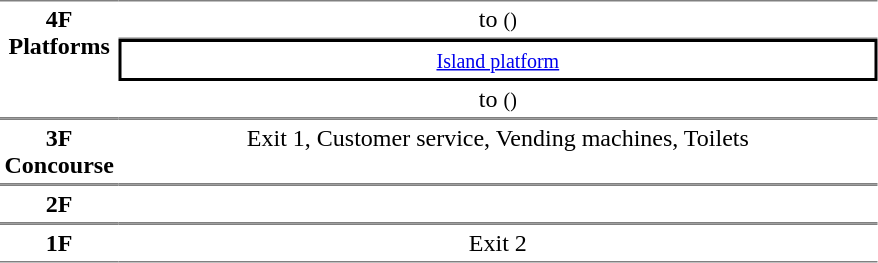<table table border=0 cellspacing=0 cellpadding=3>
<tr>
<td style="border-bottom:solid 1px gray;border-top:solid 1px gray;text-align:center" rowspan="3" valign=top width=50><strong>4F<br>Platforms</strong></td>
<td style="border-bottom:solid 1px gray;border-top:solid 1px gray;text-align:center;">  to  <small>()</small></td>
</tr>
<tr>
<td style="border-right:solid 2px black;border-left:solid 2px black;border-top:solid 2px black;border-bottom:solid 2px black;text-align:center;"><small><a href='#'>Island platform</a></small></td>
</tr>
<tr>
<td style="border-bottom:solid 1px gray;text-align:center;"> to  <small>()</small> </td>
</tr>
<tr>
<td style="border-bottom:solid 1px gray; border-top:solid 1px gray;text-align:center" valign=top><strong>3F<br>Concourse</strong></td>
<td style="border-bottom:solid 1px gray; border-top:solid 1px gray;text-align:center" valign=top width=500>Exit 1, Customer service, Vending machines, Toilets</td>
</tr>
<tr>
<td style="border-bottom:solid 1px gray; border-top:solid 1px gray;text-align:center" valign=top><strong>2F</strong></td>
<td style="border-bottom:solid 1px gray; border-top:solid 1px gray;text-align:center" valign=top width=500></td>
</tr>
<tr>
<td style="border-bottom:solid 1px gray; border-top:solid 1px gray;text-align:center" valign=top><strong>1F</strong></td>
<td style="border-bottom:solid 1px gray; border-top:solid 1px gray;text-align:center" valign=top width=500>Exit 2</td>
</tr>
</table>
